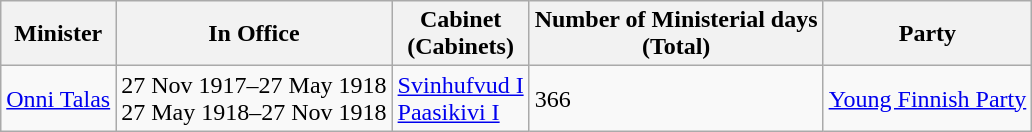<table class="wikitable">
<tr>
<th>Minister</th>
<th>In Office</th>
<th>Cabinet<br>(Cabinets)</th>
<th>Number of Ministerial days <br>(Total)</th>
<th>Party</th>
</tr>
<tr>
<td><a href='#'>Onni Talas</a></td>
<td>27 Nov 1917–27 May 1918<br>27 May 1918–27 Nov 1918</td>
<td><a href='#'>Svinhufvud I</a><br><a href='#'>Paasikivi I</a></td>
<td>366</td>
<td><a href='#'>Young Finnish Party</a></td>
</tr>
</table>
